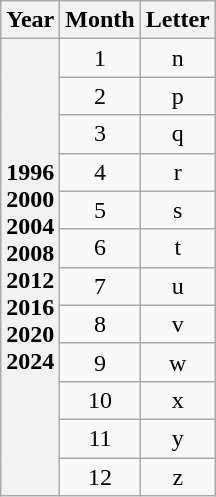<table class="wikitable" style="float:left; margin-right:2em;">
<tr>
<th>Year</th>
<th>Month</th>
<th>Letter</th>
</tr>
<tr style="text-align:center;">
<th rowspan="12">1996<br>2000<br>2004<br>2008<br>2012<br>2016<br>2020<br>2024</th>
<td>1</td>
<td>n</td>
</tr>
<tr style="text-align:center;">
<td>2</td>
<td>p</td>
</tr>
<tr style="text-align:center;">
<td>3</td>
<td>q</td>
</tr>
<tr style="text-align:center;">
<td>4</td>
<td>r</td>
</tr>
<tr style="text-align:center;">
<td>5</td>
<td>s</td>
</tr>
<tr style="text-align:center;">
<td>6</td>
<td>t</td>
</tr>
<tr style="text-align:center;">
<td>7</td>
<td>u</td>
</tr>
<tr style="text-align:center;">
<td>8</td>
<td>v</td>
</tr>
<tr style="text-align:center;">
<td>9</td>
<td>w</td>
</tr>
<tr style="text-align:center;">
<td>10</td>
<td>x</td>
</tr>
<tr style="text-align:center;">
<td>11</td>
<td>y</td>
</tr>
<tr style="text-align:center;">
<td>12</td>
<td>z</td>
</tr>
</table>
